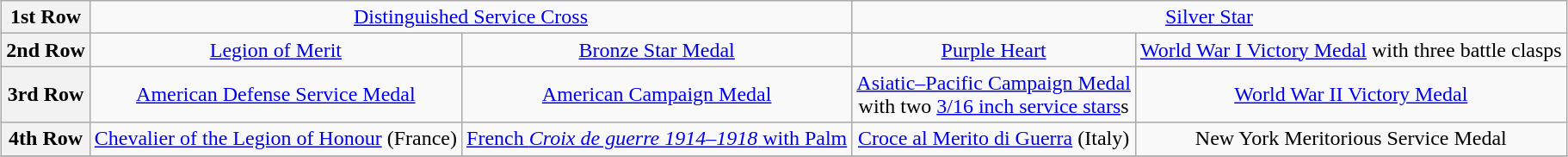<table class="wikitable" style="margin:1em auto; text-align:center;">
<tr>
<th>1st Row</th>
<td colspan="8"><a href='#'>Distinguished Service Cross</a></td>
<td colspan="7"><a href='#'>Silver Star</a></td>
</tr>
<tr>
<th>2nd Row</th>
<td colspan="4"><a href='#'>Legion of Merit</a></td>
<td colspan="4"><a href='#'>Bronze Star Medal</a></td>
<td colspan="4"><a href='#'>Purple Heart</a></td>
<td colspan="4"><a href='#'>World War I Victory Medal</a> with three battle clasps</td>
</tr>
<tr>
<th>3rd Row</th>
<td colspan="4"><a href='#'>American Defense Service Medal</a></td>
<td colspan="4"><a href='#'>American Campaign Medal</a></td>
<td colspan="4"><a href='#'>Asiatic–Pacific Campaign Medal</a> <br> with two <a href='#'>3/16 inch service stars</a>s</td>
<td colspan="4"><a href='#'>World War II Victory Medal</a></td>
</tr>
<tr>
<th>4th Row</th>
<td colspan="4"><a href='#'>Chevalier of the Legion of Honour</a> (France)</td>
<td colspan="4"><a href='#'>French <em>Croix de guerre 1914–1918</em> with Palm</a></td>
<td colspan="4"><a href='#'>Croce al Merito di Guerra</a> (Italy)</td>
<td colspan="4">New York Meritorious Service Medal</td>
</tr>
<tr>
</tr>
</table>
